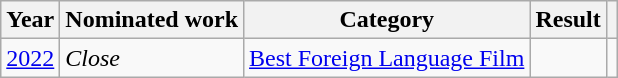<table class="wikitable sortable">
<tr>
<th>Year</th>
<th>Nominated work</th>
<th>Category</th>
<th>Result</th>
<th class="unsortable"></th>
</tr>
<tr>
<td><a href='#'>2022</a></td>
<td><em>Close</em></td>
<td><a href='#'>Best Foreign Language Film</a></td>
<td></td>
<td></td>
</tr>
</table>
